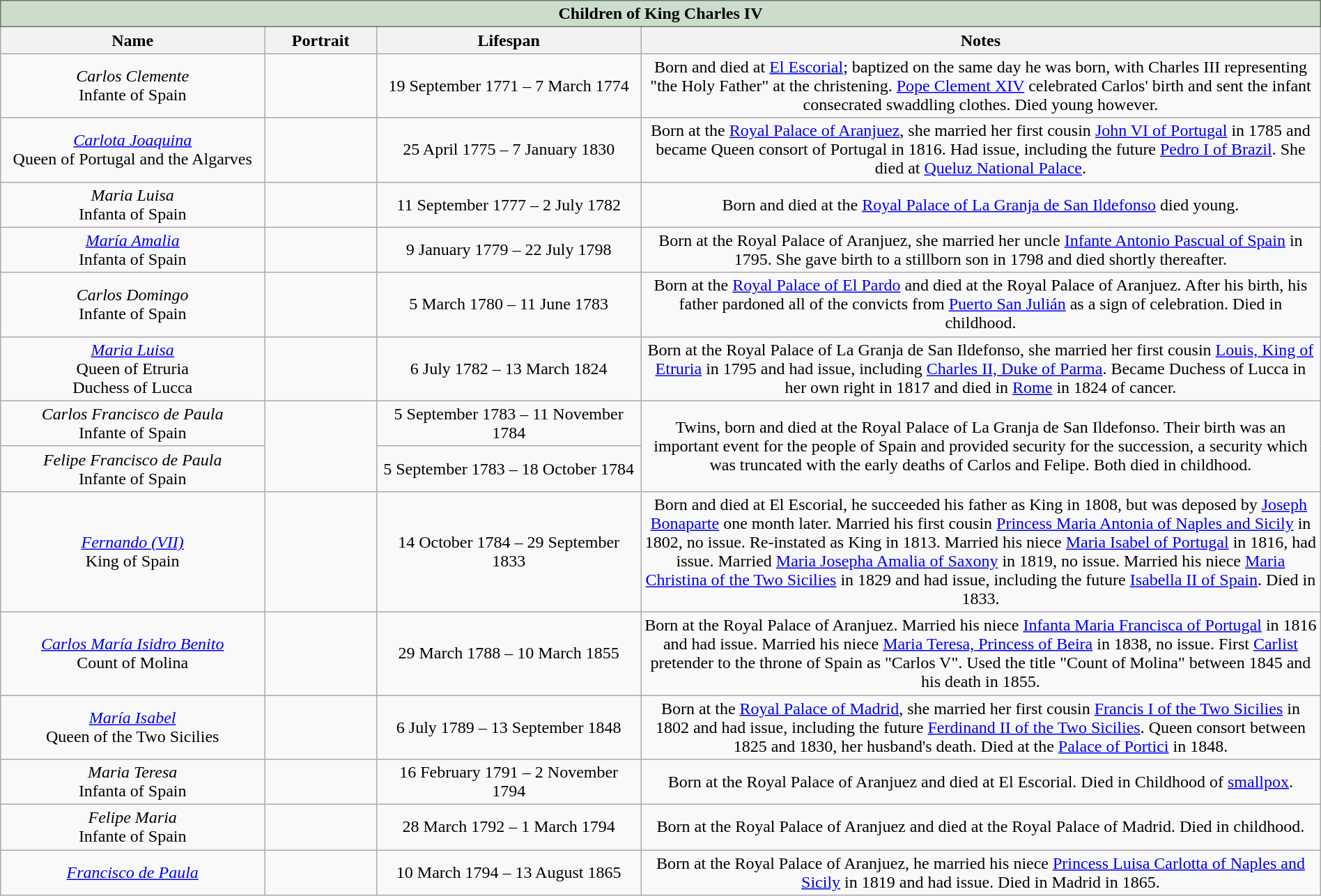<table class="wikitable collapsible" style="text-align:center; width:100%;">
<tr>
<th colspan=4 style="background:#ccddcc;border:1px solid #667766">Children of King Charles IV</th>
</tr>
<tr>
<th width=20%>Name</th>
<th width=100px>Portrait</th>
<th width=20%>Lifespan</th>
<th>Notes</th>
</tr>
<tr>
<td><em>Carlos Clemente</em><br>Infante of Spain</td>
<td></td>
<td>19 September 1771 – 7 March 1774</td>
<td>Born and died at <a href='#'>El Escorial</a>; baptized on the same day he was born, with Charles III representing "the Holy Father" at the christening. <a href='#'>Pope Clement XIV</a> celebrated Carlos' birth and sent the infant consecrated swaddling clothes. Died young however.</td>
</tr>
<tr>
<td><em><a href='#'>Carlota Joaquina</a></em><br>Queen of Portugal and the Algarves</td>
<td></td>
<td>25 April 1775 – 7 January 1830</td>
<td>Born at the <a href='#'>Royal Palace of Aranjuez</a>, she married her first cousin <a href='#'>John VI of Portugal</a> in 1785 and became Queen consort of Portugal in 1816. Had issue, including the future <a href='#'>Pedro I of Brazil</a>. She died at <a href='#'>Queluz National Palace</a>.</td>
</tr>
<tr>
<td><em>Maria Luisa</em><br>Infanta of Spain</td>
<td></td>
<td>11 September 1777 – 2 July 1782</td>
<td>Born and died at the <a href='#'>Royal Palace of La Granja de San Ildefonso</a> died young.</td>
</tr>
<tr>
<td><em><a href='#'>María Amalia</a></em><br>Infanta of Spain</td>
<td></td>
<td>9 January 1779 – 22 July 1798</td>
<td>Born at the Royal Palace of Aranjuez, she married her uncle <a href='#'>Infante Antonio Pascual of Spain</a> in 1795. She gave birth to a stillborn son in 1798 and died shortly thereafter.</td>
</tr>
<tr>
<td><em>Carlos Domingo</em><br>Infante of Spain</td>
<td></td>
<td>5 March 1780 – 11 June 1783</td>
<td>Born at the <a href='#'>Royal Palace of El Pardo</a> and died at the Royal Palace of Aranjuez. After his birth, his father pardoned all of the convicts from <a href='#'>Puerto San Julián</a> as a sign of celebration. Died in childhood.</td>
</tr>
<tr>
<td><em><a href='#'>Maria Luisa</a></em><br>Queen of Etruria<br>Duchess of Lucca</td>
<td></td>
<td>6 July 1782 – 13 March 1824</td>
<td>Born at the Royal Palace of La Granja de San Ildefonso, she married her first cousin <a href='#'>Louis, King of Etruria</a> in 1795 and had issue, including <a href='#'>Charles II, Duke of Parma</a>. Became Duchess of Lucca in her own right in 1817 and died in <a href='#'>Rome</a> in 1824 of cancer.</td>
</tr>
<tr>
<td><em>Carlos Francisco de Paula</em><br>Infante of Spain</td>
<td rowspan="2"></td>
<td>5 September 1783 – 11 November 1784</td>
<td rowspan="2">Twins, born and died at the Royal Palace of La Granja de San Ildefonso. Their birth was an important event for the people of Spain and provided security for the succession, a security which was truncated with the early deaths of Carlos and Felipe. Both died in childhood.</td>
</tr>
<tr>
<td><em>Felipe Francisco de Paula</em><br>Infante of Spain</td>
<td>5 September 1783 – 18 October 1784</td>
</tr>
<tr>
<td><em><a href='#'>Fernando (VII)</a></em><br>King of Spain</td>
<td></td>
<td>14 October 1784 – 29 September 1833</td>
<td>Born and died at El Escorial, he succeeded his father as King in 1808, but was deposed by <a href='#'>Joseph Bonaparte</a> one month later. Married his first cousin <a href='#'>Princess Maria Antonia of Naples and Sicily</a> in 1802, no issue. Re-instated as King in 1813. Married his niece <a href='#'>Maria Isabel of Portugal</a> in 1816, had issue. Married <a href='#'>Maria Josepha Amalia of Saxony</a> in 1819, no issue. Married his niece <a href='#'>Maria Christina of the Two Sicilies</a> in 1829 and had issue, including the future <a href='#'>Isabella II of Spain</a>. Died in 1833.</td>
</tr>
<tr>
<td><em><a href='#'>Carlos María Isidro Benito</a></em><br>Count of Molina</td>
<td></td>
<td>29 March 1788 – 10 March 1855</td>
<td>Born at the Royal Palace of Aranjuez. Married his niece <a href='#'>Infanta Maria Francisca of Portugal</a> in 1816 and had issue. Married his niece <a href='#'>Maria Teresa, Princess of Beira</a> in 1838, no issue. First <a href='#'>Carlist</a> pretender to the throne of Spain as "Carlos V". Used the title "Count of Molina" between 1845 and his death in 1855.</td>
</tr>
<tr>
<td><em><a href='#'>María Isabel</a></em><br>Queen of the Two Sicilies</td>
<td></td>
<td>6 July 1789 – 13 September 1848</td>
<td>Born at the <a href='#'>Royal Palace of Madrid</a>, she married her first cousin <a href='#'>Francis I of the Two Sicilies</a> in 1802 and had issue, including the future <a href='#'>Ferdinand II of the Two Sicilies</a>. Queen consort between 1825 and 1830, her husband's death. Died at the <a href='#'>Palace of Portici</a> in 1848.</td>
</tr>
<tr>
<td><em>Maria Teresa</em><br>Infanta of Spain</td>
<td></td>
<td>16 February 1791 – 2 November 1794</td>
<td>Born at the Royal Palace of Aranjuez and died at El Escorial. Died in Childhood of <a href='#'>smallpox</a>.</td>
</tr>
<tr>
<td><em>Felipe Maria</em><br>Infante of Spain</td>
<td></td>
<td>28 March 1792 – 1 March 1794</td>
<td>Born at the Royal Palace of Aranjuez and died at the Royal Palace of Madrid. Died in childhood.</td>
</tr>
<tr>
<td><em><a href='#'>Francisco de Paula</a></em></td>
<td></td>
<td>10 March 1794 – 13 August 1865</td>
<td>Born at the Royal Palace of Aranjuez, he married his niece <a href='#'>Princess Luisa Carlotta of Naples and Sicily</a> in 1819 and had issue. Died in Madrid in 1865.</td>
</tr>
</table>
